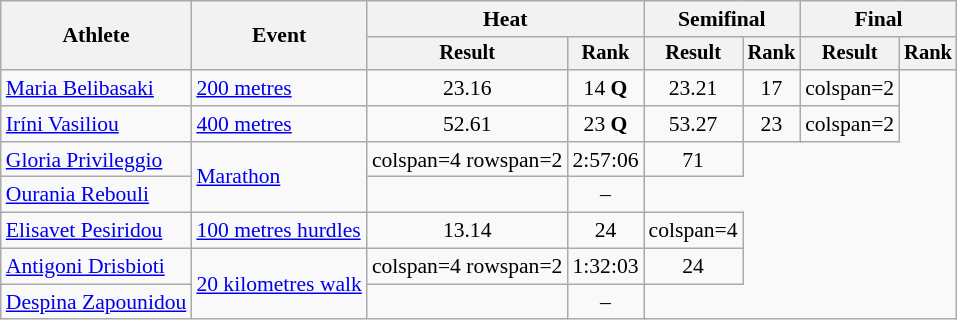<table class="wikitable" style="font-size:90%">
<tr>
<th rowspan="2">Athlete</th>
<th rowspan="2">Event</th>
<th colspan="2">Heat</th>
<th colspan="2">Semifinal</th>
<th colspan="2">Final</th>
</tr>
<tr style="font-size:95%">
<th>Result</th>
<th>Rank</th>
<th>Result</th>
<th>Rank</th>
<th>Result</th>
<th>Rank</th>
</tr>
<tr style=text-align:center>
<td style=text-align:left><a href='#'>Maria Belibasaki</a></td>
<td style=text-align:left><a href='#'>200 metres</a></td>
<td>23.16</td>
<td>14 <strong>Q</strong></td>
<td>23.21</td>
<td>17</td>
<td>colspan=2 </td>
</tr>
<tr style=text-align:center>
<td style=text-align:left><a href='#'>Iríni Vasiliou</a></td>
<td style=text-align:left><a href='#'>400 metres</a></td>
<td>52.61</td>
<td>23 <strong>Q</strong></td>
<td>53.27</td>
<td>23</td>
<td>colspan=2 </td>
</tr>
<tr style=text-align:center>
<td style=text-align:left><a href='#'>Gloria Privileggio</a></td>
<td style=text-align:left rowspan=2><a href='#'>Marathon</a></td>
<td>colspan=4 rowspan=2 </td>
<td>2:57:06</td>
<td>71</td>
</tr>
<tr style=text-align:center>
<td style=text-align:left><a href='#'>Ourania Rebouli</a></td>
<td></td>
<td>–</td>
</tr>
<tr style=text-align:center>
<td style=text-align:left><a href='#'>Elisavet Pesiridou</a></td>
<td style=text-align:left><a href='#'>100 metres hurdles</a></td>
<td>13.14</td>
<td>24</td>
<td>colspan=4 </td>
</tr>
<tr style=text-align:center>
<td style=text-align:left><a href='#'>Antigoni Drisbioti</a></td>
<td style=text-align:left rowspan=2><a href='#'>20 kilometres walk</a></td>
<td>colspan=4 rowspan=2 </td>
<td>1:32:03</td>
<td>24</td>
</tr>
<tr style=text-align:center>
<td style=text-align:left><a href='#'>Despina Zapounidou</a></td>
<td></td>
<td>–</td>
</tr>
</table>
